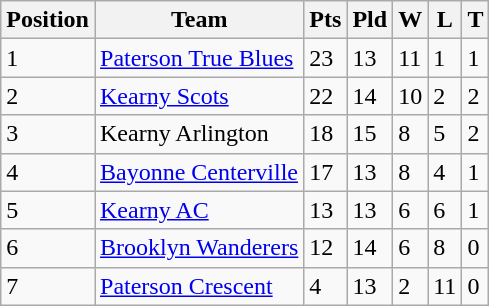<table class="wikitable">
<tr>
<th>Position</th>
<th>Team</th>
<th>Pts</th>
<th>Pld</th>
<th>W</th>
<th>L</th>
<th>T</th>
</tr>
<tr>
<td>1</td>
<td><a href='#'>Paterson True Blues</a></td>
<td>23</td>
<td>13</td>
<td>11</td>
<td>1</td>
<td>1</td>
</tr>
<tr>
<td>2</td>
<td><a href='#'>Kearny Scots</a></td>
<td>22</td>
<td>14</td>
<td>10</td>
<td>2</td>
<td>2</td>
</tr>
<tr>
<td>3</td>
<td>Kearny Arlington</td>
<td>18</td>
<td>15</td>
<td>8</td>
<td>5</td>
<td>2</td>
</tr>
<tr>
<td>4</td>
<td><a href='#'>Bayonne Centerville</a></td>
<td>17</td>
<td>13</td>
<td>8</td>
<td>4</td>
<td>1</td>
</tr>
<tr>
<td>5</td>
<td><a href='#'>Kearny AC</a></td>
<td>13</td>
<td>13</td>
<td>6</td>
<td>6</td>
<td>1</td>
</tr>
<tr>
<td>6</td>
<td><a href='#'>Brooklyn Wanderers</a></td>
<td>12</td>
<td>14</td>
<td>6</td>
<td>8</td>
<td>0</td>
</tr>
<tr>
<td>7</td>
<td><a href='#'>Paterson Crescent</a></td>
<td>4</td>
<td>13</td>
<td>2</td>
<td>11</td>
<td>0</td>
</tr>
</table>
